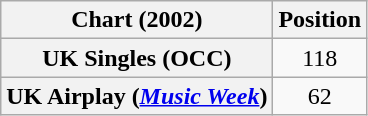<table class="wikitable plainrowheaders" style="text-align:center">
<tr>
<th scope="col">Chart (2002)</th>
<th scope="col">Position</th>
</tr>
<tr>
<th scope="row">UK Singles (OCC)</th>
<td>118</td>
</tr>
<tr>
<th scope="row">UK Airplay (<em><a href='#'>Music Week</a></em>)</th>
<td>62</td>
</tr>
</table>
